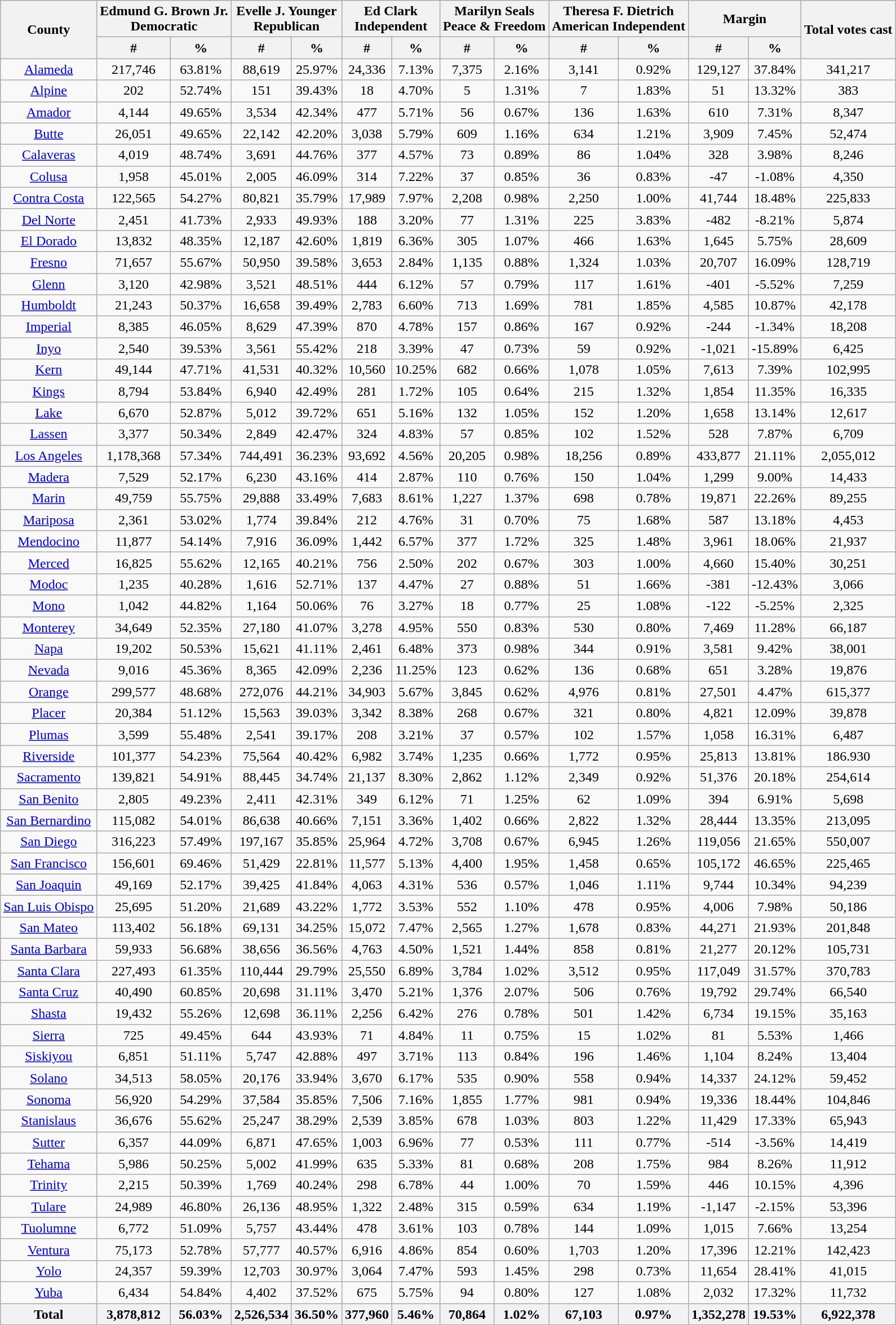<table class="wikitable sortable" style="text-align:center">
<tr>
<th rowspan="2">County</th>
<th style="text-align:center;" colspan="2">Edmund G. Brown Jr.<br>Democratic</th>
<th style="text-align:center;" colspan="2">Evelle J. Younger<br>Republican</th>
<th style="text-align:center;" colspan="2">Ed Clark<br>Independent</th>
<th style="text-align:center;" colspan="2">Marilyn Seals<br>Peace & Freedom</th>
<th style="text-align:center;" colspan="2">Theresa F. Dietrich<br>American Independent</th>
<th style="text-align:center;" colspan="2">Margin</th>
<th style="text-align:center;" rowspan="2">Total votes cast</th>
</tr>
<tr>
<th style="text-align:center;" data-sort-type="number">#</th>
<th style="text-align:center;" data-sort-type="number">%</th>
<th style="text-align:center;" data-sort-type="number">#</th>
<th style="text-align:center;" data-sort-type="number">%</th>
<th style="text-align:center;" data-sort-type="number">#</th>
<th style="text-align:center;" data-sort-type="number">%</th>
<th style="text-align:center;" data-sort-type="number">#</th>
<th style="text-align:center;" data-sort-type="number">%</th>
<th style="text-align:center;" data-sort-type="number">#</th>
<th style="text-align:center;" data-sort-type="number">%</th>
<th style="text-align:center;" data-sort-type="number">#</th>
<th style="text-align:center;" data-sort-type="number">%</th>
</tr>
<tr style="text-align:center;">
<td><a href='#'>Alameda</a></td>
<td>217,746</td>
<td>63.81%</td>
<td>88,619</td>
<td>25.97%</td>
<td>24,336</td>
<td>7.13%</td>
<td>7,375</td>
<td>2.16%</td>
<td>3,141</td>
<td>0.92%</td>
<td>129,127</td>
<td>37.84%</td>
<td>341,217</td>
</tr>
<tr style="text-align:center;">
<td><a href='#'>Alpine</a></td>
<td>202</td>
<td>52.74%</td>
<td>151</td>
<td>39.43%</td>
<td>18</td>
<td>4.70%</td>
<td>5</td>
<td>1.31%</td>
<td>7</td>
<td>1.83%</td>
<td>51</td>
<td>13.32%</td>
<td>383</td>
</tr>
<tr style="text-align:center;">
<td><a href='#'>Amador</a></td>
<td>4,144</td>
<td>49.65%</td>
<td>3,534</td>
<td>42.34%</td>
<td>477</td>
<td>5.71%</td>
<td>56</td>
<td>0.67%</td>
<td>136</td>
<td>1.63%</td>
<td>610</td>
<td>7.31%</td>
<td>8,347</td>
</tr>
<tr style="text-align:center;">
<td><a href='#'>Butte</a></td>
<td>26,051</td>
<td>49.65%</td>
<td>22,142</td>
<td>42.20%</td>
<td>3,038</td>
<td>5.79%</td>
<td>609</td>
<td>1.16%</td>
<td>634</td>
<td>1.21%</td>
<td>3,909</td>
<td>7.45%</td>
<td>52,474</td>
</tr>
<tr style="text-align:center;">
<td><a href='#'>Calaveras</a></td>
<td>4,019</td>
<td>48.74%</td>
<td>3,691</td>
<td>44.76%</td>
<td>377</td>
<td>4.57%</td>
<td>73</td>
<td>0.89%</td>
<td>86</td>
<td>1.04%</td>
<td>328</td>
<td>3.98%</td>
<td>8,246</td>
</tr>
<tr style="text-align:center;">
<td><a href='#'>Colusa</a></td>
<td>1,958</td>
<td>45.01%</td>
<td>2,005</td>
<td>46.09%</td>
<td>314</td>
<td>7.22%</td>
<td>37</td>
<td>0.85%</td>
<td>36</td>
<td>0.83%</td>
<td>-47</td>
<td>-1.08%</td>
<td>4,350</td>
</tr>
<tr style="text-align:center;">
<td><a href='#'>Contra Costa</a></td>
<td>122,565</td>
<td>54.27%</td>
<td>80,821</td>
<td>35.79%</td>
<td>17,989</td>
<td>7.97%</td>
<td>2,208</td>
<td>0.98%</td>
<td>2,250</td>
<td>1.00%</td>
<td>41,744</td>
<td>18.48%</td>
<td>225,833</td>
</tr>
<tr style="text-align:center;">
<td><a href='#'>Del Norte</a></td>
<td>2,451</td>
<td>41.73%</td>
<td>2,933</td>
<td>49.93%</td>
<td>188</td>
<td>3.20%</td>
<td>77</td>
<td>1.31%</td>
<td>225</td>
<td>3.83%</td>
<td>-482</td>
<td>-8.21%</td>
<td>5,874</td>
</tr>
<tr style="text-align:center;">
<td><a href='#'>El Dorado</a></td>
<td>13,832</td>
<td>48.35%</td>
<td>12,187</td>
<td>42.60%</td>
<td>1,819</td>
<td>6.36%</td>
<td>305</td>
<td>1.07%</td>
<td>466</td>
<td>1.63%</td>
<td>1,645</td>
<td>5.75%</td>
<td>28,609</td>
</tr>
<tr style="text-align:center;">
<td><a href='#'>Fresno</a></td>
<td>71,657</td>
<td>55.67%</td>
<td>50,950</td>
<td>39.58%</td>
<td>3,653</td>
<td>2.84%</td>
<td>1,135</td>
<td>0.88%</td>
<td>1,324</td>
<td>1.03%</td>
<td>20,707</td>
<td>16.09%</td>
<td>128,719</td>
</tr>
<tr style="text-align:center;">
<td><a href='#'>Glenn</a></td>
<td>3,120</td>
<td>42.98%</td>
<td>3,521</td>
<td>48.51%</td>
<td>444</td>
<td>6.12%</td>
<td>57</td>
<td>0.79%</td>
<td>117</td>
<td>1.61%</td>
<td>-401</td>
<td>-5.52%</td>
<td>7,259</td>
</tr>
<tr style="text-align:center;">
<td><a href='#'>Humboldt</a></td>
<td>21,243</td>
<td>50.37%</td>
<td>16,658</td>
<td>39.49%</td>
<td>2,783</td>
<td>6.60%</td>
<td>713</td>
<td>1.69%</td>
<td>781</td>
<td>1.85%</td>
<td>4,585</td>
<td>10.87%</td>
<td>42,178</td>
</tr>
<tr style="text-align:center;">
<td><a href='#'>Imperial</a></td>
<td>8,385</td>
<td>46.05%</td>
<td>8,629</td>
<td>47.39%</td>
<td>870</td>
<td>4.78%</td>
<td>157</td>
<td>0.86%</td>
<td>167</td>
<td>0.92%</td>
<td>-244</td>
<td>-1.34%</td>
<td>18,208</td>
</tr>
<tr style="text-align:center;">
<td><a href='#'>Inyo</a></td>
<td>2,540</td>
<td>39.53%</td>
<td>3,561</td>
<td>55.42%</td>
<td>218</td>
<td>3.39%</td>
<td>47</td>
<td>0.73%</td>
<td>59</td>
<td>0.92%</td>
<td>-1,021</td>
<td>-15.89%</td>
<td>6,425</td>
</tr>
<tr style="text-align:center;">
<td><a href='#'>Kern</a></td>
<td>49,144</td>
<td>47.71%</td>
<td>41,531</td>
<td>40.32%</td>
<td>10,560</td>
<td>10.25%</td>
<td>682</td>
<td>0.66%</td>
<td>1,078</td>
<td>1.05%</td>
<td>7,613</td>
<td>7.39%</td>
<td>102,995</td>
</tr>
<tr style="text-align:center;">
<td><a href='#'>Kings</a></td>
<td>8,794</td>
<td>53.84%</td>
<td>6,940</td>
<td>42.49%</td>
<td>281</td>
<td>1.72%</td>
<td>105</td>
<td>0.64%</td>
<td>215</td>
<td>1.32%</td>
<td>1,854</td>
<td>11.35%</td>
<td>16,335</td>
</tr>
<tr style="text-align:center;">
<td><a href='#'>Lake</a></td>
<td>6,670</td>
<td>52.87%</td>
<td>5,012</td>
<td>39.72%</td>
<td>651</td>
<td>5.16%</td>
<td>132</td>
<td>1.05%</td>
<td>152</td>
<td>1.20%</td>
<td>1,658</td>
<td>13.14%</td>
<td>12,617</td>
</tr>
<tr style="text-align:center;">
<td><a href='#'>Lassen</a></td>
<td>3,377</td>
<td>50.34%</td>
<td>2,849</td>
<td>42.47%</td>
<td>324</td>
<td>4.83%</td>
<td>57</td>
<td>0.85%</td>
<td>102</td>
<td>1.52%</td>
<td>528</td>
<td>7.87%</td>
<td>6,709</td>
</tr>
<tr style="text-align:center;">
<td><a href='#'>Los Angeles</a></td>
<td>1,178,368</td>
<td>57.34%</td>
<td>744,491</td>
<td>36.23%</td>
<td>93,692</td>
<td>4.56%</td>
<td>20,205</td>
<td>0.98%</td>
<td>18,256</td>
<td>0.89%</td>
<td>433,877</td>
<td>21.11%</td>
<td>2,055,012</td>
</tr>
<tr style="text-align:center;">
<td><a href='#'>Madera</a></td>
<td>7,529</td>
<td>52.17%</td>
<td>6,230</td>
<td>43.16%</td>
<td>414</td>
<td>2.87%</td>
<td>110</td>
<td>0.76%</td>
<td>150</td>
<td>1.04%</td>
<td>1,299</td>
<td>9.00%</td>
<td>14,433</td>
</tr>
<tr style="text-align:center;">
<td><a href='#'>Marin</a></td>
<td>49,759</td>
<td>55.75%</td>
<td>29,888</td>
<td>33.49%</td>
<td>7,683</td>
<td>8.61%</td>
<td>1,227</td>
<td>1.37%</td>
<td>698</td>
<td>0.78%</td>
<td>19,871</td>
<td>22.26%</td>
<td>89,255</td>
</tr>
<tr style="text-align:center;">
<td><a href='#'>Mariposa</a></td>
<td>2,361</td>
<td>53.02%</td>
<td>1,774</td>
<td>39.84%</td>
<td>212</td>
<td>4.76%</td>
<td>31</td>
<td>0.70%</td>
<td>75</td>
<td>1.68%</td>
<td>587</td>
<td>13.18%</td>
<td>4,453</td>
</tr>
<tr style="text-align:center;">
<td><a href='#'>Mendocino</a></td>
<td>11,877</td>
<td>54.14%</td>
<td>7,916</td>
<td>36.09%</td>
<td>1,442</td>
<td>6.57%</td>
<td>377</td>
<td>1.72%</td>
<td>325</td>
<td>1.48%</td>
<td>3,961</td>
<td>18.06%</td>
<td>21,937</td>
</tr>
<tr style="text-align:center;">
<td><a href='#'>Merced</a></td>
<td>16,825</td>
<td>55.62%</td>
<td>12,165</td>
<td>40.21%</td>
<td>756</td>
<td>2.50%</td>
<td>202</td>
<td>0.67%</td>
<td>303</td>
<td>1.00%</td>
<td>4,660</td>
<td>15.40%</td>
<td>30,251</td>
</tr>
<tr style="text-align:center;">
<td><a href='#'>Modoc</a></td>
<td>1,235</td>
<td>40.28%</td>
<td>1,616</td>
<td>52.71%</td>
<td>137</td>
<td>4.47%</td>
<td>27</td>
<td>0.88%</td>
<td>51</td>
<td>1.66%</td>
<td>-381</td>
<td>-12.43%</td>
<td>3,066</td>
</tr>
<tr style="text-align:center;">
<td><a href='#'>Mono</a></td>
<td>1,042</td>
<td>44.82%</td>
<td>1,164</td>
<td>50.06%</td>
<td>76</td>
<td>3.27%</td>
<td>18</td>
<td>0.77%</td>
<td>25</td>
<td>1.08%</td>
<td>-122</td>
<td>-5.25%</td>
<td>2,325</td>
</tr>
<tr style="text-align:center;">
<td><a href='#'>Monterey</a></td>
<td>34,649</td>
<td>52.35%</td>
<td>27,180</td>
<td>41.07%</td>
<td>3,278</td>
<td>4.95%</td>
<td>550</td>
<td>0.83%</td>
<td>530</td>
<td>0.80%</td>
<td>7,469</td>
<td>11.28%</td>
<td>66,187</td>
</tr>
<tr style="text-align:center;">
<td><a href='#'>Napa</a></td>
<td>19,202</td>
<td>50.53%</td>
<td>15,621</td>
<td>41.11%</td>
<td>2,461</td>
<td>6.48%</td>
<td>373</td>
<td>0.98%</td>
<td>344</td>
<td>0.91%</td>
<td>3,581</td>
<td>9.42%</td>
<td>38,001</td>
</tr>
<tr style="text-align:center;">
<td><a href='#'>Nevada</a></td>
<td>9,016</td>
<td>45.36%</td>
<td>8,365</td>
<td>42.09%</td>
<td>2,236</td>
<td>11.25%</td>
<td>123</td>
<td>0.62%</td>
<td>136</td>
<td>0.68%</td>
<td>651</td>
<td>3.28%</td>
<td>19,876</td>
</tr>
<tr style="text-align:center;">
<td><a href='#'>Orange</a></td>
<td>299,577</td>
<td>48.68%</td>
<td>272,076</td>
<td>44.21%</td>
<td>34,903</td>
<td>5.67%</td>
<td>3,845</td>
<td>0.62%</td>
<td>4,976</td>
<td>0.81%</td>
<td>27,501</td>
<td>4.47%</td>
<td>615,377</td>
</tr>
<tr style="text-align:center;">
<td><a href='#'>Placer</a></td>
<td>20,384</td>
<td>51.12%</td>
<td>15,563</td>
<td>39.03%</td>
<td>3,342</td>
<td>8.38%</td>
<td>268</td>
<td>0.67%</td>
<td>321</td>
<td>0.80%</td>
<td>4,821</td>
<td>12.09%</td>
<td>39,878</td>
</tr>
<tr style="text-align:center;">
<td><a href='#'>Plumas</a></td>
<td>3,599</td>
<td>55.48%</td>
<td>2,541</td>
<td>39.17%</td>
<td>208</td>
<td>3.21%</td>
<td>37</td>
<td>0.57%</td>
<td>102</td>
<td>1.57%</td>
<td>1,058</td>
<td>16.31%</td>
<td>6,487</td>
</tr>
<tr style="text-align:center;">
<td><a href='#'>Riverside</a></td>
<td>101,377</td>
<td>54.23%</td>
<td>75,564</td>
<td>40.42%</td>
<td>6,982</td>
<td>3.74%</td>
<td>1,235</td>
<td>0.66%</td>
<td>1,772</td>
<td>0.95%</td>
<td>25,813</td>
<td>13.81%</td>
<td>186.930</td>
</tr>
<tr style="text-align:center;">
<td><a href='#'>Sacramento</a></td>
<td>139,821</td>
<td>54.91%</td>
<td>88,445</td>
<td>34.74%</td>
<td>21,137</td>
<td>8.30%</td>
<td>2,862</td>
<td>1.12%</td>
<td>2,349</td>
<td>0.92%</td>
<td>51,376</td>
<td>20.18%</td>
<td>254,614</td>
</tr>
<tr style="text-align:center;">
<td><a href='#'>San Benito</a></td>
<td>2,805</td>
<td>49.23%</td>
<td>2,411</td>
<td>42.31%</td>
<td>349</td>
<td>6.12%</td>
<td>71</td>
<td>1.25%</td>
<td>62</td>
<td>1.09%</td>
<td>394</td>
<td>6.91%</td>
<td>5,698</td>
</tr>
<tr style="text-align:center;">
<td><a href='#'>San Bernardino</a></td>
<td>115,082</td>
<td>54.01%</td>
<td>86,638</td>
<td>40.66%</td>
<td>7,151</td>
<td>3.36%</td>
<td>1,402</td>
<td>0.66%</td>
<td>2,822</td>
<td>1.32%</td>
<td>28,444</td>
<td>13.35%</td>
<td>213,095</td>
</tr>
<tr style="text-align:center;">
<td><a href='#'>San Diego</a></td>
<td>316,223</td>
<td>57.49%</td>
<td>197,167</td>
<td>35.85%</td>
<td>25,964</td>
<td>4.72%</td>
<td>3,708</td>
<td>0.67%</td>
<td>6,945</td>
<td>1.26%</td>
<td>119,056</td>
<td>21.65%</td>
<td>550,007</td>
</tr>
<tr style="text-align:center;">
<td><a href='#'>San Francisco</a></td>
<td>156,601</td>
<td>69.46%</td>
<td>51,429</td>
<td>22.81%</td>
<td>11,577</td>
<td>5.13%</td>
<td>4,400</td>
<td>1.95%</td>
<td>1,458</td>
<td>0.65%</td>
<td>105,172</td>
<td>46.65%</td>
<td>225,465</td>
</tr>
<tr style="text-align:center;">
<td><a href='#'>San Joaquin</a></td>
<td>49,169</td>
<td>52.17%</td>
<td>39,425</td>
<td>41.84%</td>
<td>4,063</td>
<td>4.31%</td>
<td>536</td>
<td>0.57%</td>
<td>1,046</td>
<td>1.11%</td>
<td>9,744</td>
<td>10.34%</td>
<td>94,239</td>
</tr>
<tr style="text-align:center;">
<td><a href='#'>San Luis Obispo</a></td>
<td>25,695</td>
<td>51.20%</td>
<td>21,689</td>
<td>43.22%</td>
<td>1,772</td>
<td>3.53%</td>
<td>552</td>
<td>1.10%</td>
<td>478</td>
<td>0.95%</td>
<td>4,006</td>
<td>7.98%</td>
<td>50,186</td>
</tr>
<tr style="text-align:center;">
<td><a href='#'>San Mateo</a></td>
<td>113,402</td>
<td>56.18%</td>
<td>69,131</td>
<td>34.25%</td>
<td>15,072</td>
<td>7.47%</td>
<td>2,565</td>
<td>1.27%</td>
<td>1,678</td>
<td>0.83%</td>
<td>44,271</td>
<td>21.93%</td>
<td>201,848</td>
</tr>
<tr style="text-align:center;">
<td><a href='#'>Santa Barbara</a></td>
<td>59,933</td>
<td>56.68%</td>
<td>38,656</td>
<td>36.56%</td>
<td>4,763</td>
<td>4.50%</td>
<td>1,521</td>
<td>1.44%</td>
<td>858</td>
<td>0.81%</td>
<td>21,277</td>
<td>20.12%</td>
<td>105,731</td>
</tr>
<tr style="text-align:center;">
<td><a href='#'>Santa Clara</a></td>
<td>227,493</td>
<td>61.35%</td>
<td>110,444</td>
<td>29.79%</td>
<td>25,550</td>
<td>6.89%</td>
<td>3,784</td>
<td>1.02%</td>
<td>3,512</td>
<td>0.95%</td>
<td>117,049</td>
<td>31.57%</td>
<td>370,783</td>
</tr>
<tr style="text-align:center;">
<td><a href='#'>Santa Cruz</a></td>
<td>40,490</td>
<td>60.85%</td>
<td>20,698</td>
<td>31.11%</td>
<td>3,470</td>
<td>5.21%</td>
<td>1,376</td>
<td>2.07%</td>
<td>506</td>
<td>0.76%</td>
<td>19,792</td>
<td>29.74%</td>
<td>66,540</td>
</tr>
<tr style="text-align:center;">
<td><a href='#'>Shasta</a></td>
<td>19,432</td>
<td>55.26%</td>
<td>12,698</td>
<td>36.11%</td>
<td>2,256</td>
<td>6.42%</td>
<td>276</td>
<td>0.78%</td>
<td>501</td>
<td>1.42%</td>
<td>6,734</td>
<td>19.15%</td>
<td>35,163</td>
</tr>
<tr style="text-align:center;">
<td><a href='#'>Sierra</a></td>
<td>725</td>
<td>49.45%</td>
<td>644</td>
<td>43.93%</td>
<td>71</td>
<td>4.84%</td>
<td>11</td>
<td>0.75%</td>
<td>15</td>
<td>1.02%</td>
<td>81</td>
<td>5.53%</td>
<td>1,466</td>
</tr>
<tr style="text-align:center;">
<td><a href='#'>Siskiyou</a></td>
<td>6,851</td>
<td>51.11%</td>
<td>5,747</td>
<td>42.88%</td>
<td>497</td>
<td>3.71%</td>
<td>113</td>
<td>0.84%</td>
<td>196</td>
<td>1.46%</td>
<td>1,104</td>
<td>8.24%</td>
<td>13,404</td>
</tr>
<tr style="text-align:center;">
<td><a href='#'>Solano</a></td>
<td>34,513</td>
<td>58.05%</td>
<td>20,176</td>
<td>33.94%</td>
<td>3,670</td>
<td>6.17%</td>
<td>535</td>
<td>0.90%</td>
<td>558</td>
<td>0.94%</td>
<td>14,337</td>
<td>24.12%</td>
<td>59,452</td>
</tr>
<tr style="text-align:center;">
<td><a href='#'>Sonoma</a></td>
<td>56,920</td>
<td>54.29%</td>
<td>37,584</td>
<td>35.85%</td>
<td>7,506</td>
<td>7.16%</td>
<td>1,855</td>
<td>1.77%</td>
<td>981</td>
<td>0.94%</td>
<td>19,336</td>
<td>18.44%</td>
<td>104,846</td>
</tr>
<tr style="text-align:center;">
<td><a href='#'>Stanislaus</a></td>
<td>36,676</td>
<td>55.62%</td>
<td>25,247</td>
<td>38.29%</td>
<td>2,539</td>
<td>3.85%</td>
<td>678</td>
<td>1.03%</td>
<td>803</td>
<td>1.22%</td>
<td>11,429</td>
<td>17.33%</td>
<td>65,943</td>
</tr>
<tr style="text-align:center;">
<td><a href='#'>Sutter</a></td>
<td>6,357</td>
<td>44.09%</td>
<td>6,871</td>
<td>47.65%</td>
<td>1,003</td>
<td>6.96%</td>
<td>77</td>
<td>0.53%</td>
<td>111</td>
<td>0.77%</td>
<td>-514</td>
<td>-3.56%</td>
<td>14,419</td>
</tr>
<tr style="text-align:center;">
<td><a href='#'>Tehama</a></td>
<td>5,986</td>
<td>50.25%</td>
<td>5,002</td>
<td>41.99%</td>
<td>635</td>
<td>5.33%</td>
<td>81</td>
<td>0.68%</td>
<td>208</td>
<td>1.75%</td>
<td>984</td>
<td>8.26%</td>
<td>11,912</td>
</tr>
<tr style="text-align:center;">
<td><a href='#'>Trinity</a></td>
<td>2,215</td>
<td>50.39%</td>
<td>1,769</td>
<td>40.24%</td>
<td>298</td>
<td>6.78%</td>
<td>44</td>
<td>1.00%</td>
<td>70</td>
<td>1.59%</td>
<td>446</td>
<td>10.15%</td>
<td>4,396</td>
</tr>
<tr style="text-align:center;">
<td><a href='#'>Tulare</a></td>
<td>24,989</td>
<td>46.80%</td>
<td>26,136</td>
<td>48.95%</td>
<td>1,322</td>
<td>2.48%</td>
<td>315</td>
<td>0.59%</td>
<td>634</td>
<td>1.19%</td>
<td>-1,147</td>
<td>-2.15%</td>
<td>53,396</td>
</tr>
<tr style="text-align:center;">
<td><a href='#'>Tuolumne</a></td>
<td>6,772</td>
<td>51.09%</td>
<td>5,757</td>
<td>43.44%</td>
<td>478</td>
<td>3.61%</td>
<td>103</td>
<td>0.78%</td>
<td>144</td>
<td>1.09%</td>
<td>1,015</td>
<td>7.66%</td>
<td>13,254</td>
</tr>
<tr style="text-align:center;">
<td><a href='#'>Ventura</a></td>
<td>75,173</td>
<td>52.78%</td>
<td>57,777</td>
<td>40.57%</td>
<td>6,916</td>
<td>4.86%</td>
<td>854</td>
<td>0.60%</td>
<td>1,703</td>
<td>1.20%</td>
<td>17,396</td>
<td>12.21%</td>
<td>142,423</td>
</tr>
<tr style="text-align:center;">
<td><a href='#'>Yolo</a></td>
<td>24,357</td>
<td>59.39%</td>
<td>12,703</td>
<td>30.97%</td>
<td>3,064</td>
<td>7.47%</td>
<td>593</td>
<td>1.45%</td>
<td>298</td>
<td>0.73%</td>
<td>11,654</td>
<td>28.41%</td>
<td>41,015</td>
</tr>
<tr style="text-align:center;">
<td><a href='#'>Yuba</a></td>
<td>6,434</td>
<td>54.84%</td>
<td>4,402</td>
<td>37.52%</td>
<td>675</td>
<td>5.75%</td>
<td>94</td>
<td>0.80%</td>
<td>127</td>
<td>1.08%</td>
<td>2,032</td>
<td>17.32%</td>
<td>11,732</td>
</tr>
<tr style="text-align:center;">
<th>Total</th>
<th>3,878,812</th>
<th>56.03%</th>
<th>2,526,534</th>
<th>36.50%</th>
<th>377,960</th>
<th>5.46%</th>
<th>70,864</th>
<th>1.02%</th>
<th>67,103</th>
<th>0.97%</th>
<th>1,352,278</th>
<th>19.53%</th>
<th>6,922,378</th>
</tr>
</table>
